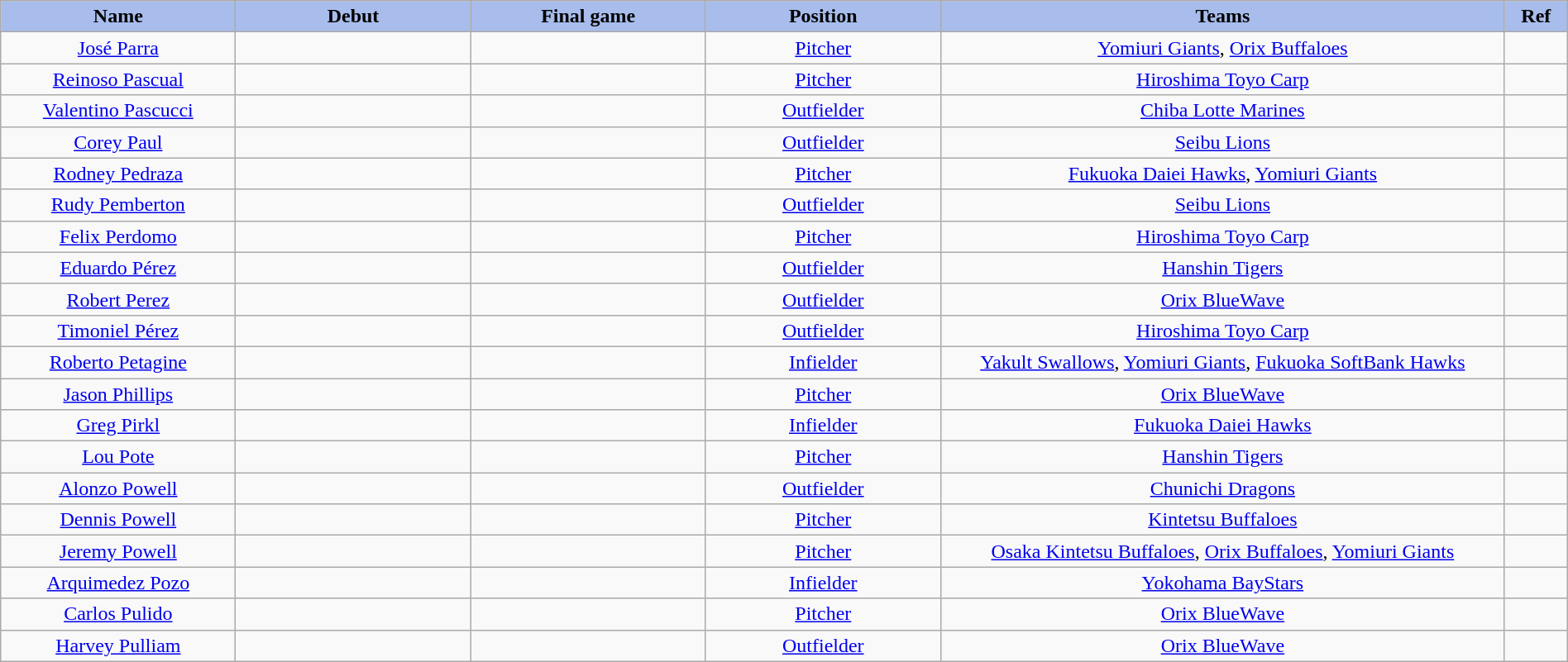<table class="wikitable" style="width: 100%">
<tr>
<th style="background:#A8BDEC;" width=15%>Name</th>
<th width=15% style="background:#A8BDEC;">Debut</th>
<th width=15% style="background:#A8BDEC;">Final game</th>
<th width=15% style="background:#A8BDEC;">Position</th>
<th width=36% style="background:#A8BDEC;">Teams</th>
<th width=4% style="background:#A8BDEC;">Ref</th>
</tr>
<tr align=center>
<td><a href='#'>José Parra</a></td>
<td></td>
<td></td>
<td><a href='#'>Pitcher</a></td>
<td><a href='#'>Yomiuri Giants</a>, <a href='#'>Orix Buffaloes</a></td>
<td></td>
</tr>
<tr align=center>
<td><a href='#'>Reinoso Pascual</a></td>
<td></td>
<td></td>
<td><a href='#'>Pitcher</a></td>
<td><a href='#'>Hiroshima Toyo Carp</a></td>
<td></td>
</tr>
<tr align=center>
<td><a href='#'>Valentino Pascucci</a></td>
<td></td>
<td></td>
<td><a href='#'>Outfielder</a></td>
<td><a href='#'>Chiba Lotte Marines</a></td>
<td></td>
</tr>
<tr align=center>
<td><a href='#'>Corey Paul</a></td>
<td></td>
<td></td>
<td><a href='#'>Outfielder</a></td>
<td><a href='#'>Seibu Lions</a></td>
<td></td>
</tr>
<tr align=center>
<td><a href='#'>Rodney Pedraza</a></td>
<td></td>
<td></td>
<td><a href='#'>Pitcher</a></td>
<td><a href='#'>Fukuoka Daiei Hawks</a>, <a href='#'>Yomiuri Giants</a></td>
<td></td>
</tr>
<tr align=center>
<td><a href='#'>Rudy Pemberton</a></td>
<td></td>
<td></td>
<td><a href='#'>Outfielder</a></td>
<td><a href='#'>Seibu Lions</a></td>
<td></td>
</tr>
<tr align=center>
<td><a href='#'>Felix Perdomo</a></td>
<td></td>
<td></td>
<td><a href='#'>Pitcher</a></td>
<td><a href='#'>Hiroshima Toyo Carp</a></td>
<td></td>
</tr>
<tr align=center>
<td><a href='#'>Eduardo Pérez</a></td>
<td></td>
<td></td>
<td><a href='#'>Outfielder</a></td>
<td><a href='#'>Hanshin Tigers</a></td>
<td></td>
</tr>
<tr align=center>
<td><a href='#'>Robert Perez</a></td>
<td></td>
<td></td>
<td><a href='#'>Outfielder</a></td>
<td><a href='#'>Orix BlueWave</a></td>
<td></td>
</tr>
<tr align=center>
<td><a href='#'>Timoniel Pérez</a></td>
<td></td>
<td></td>
<td><a href='#'>Outfielder</a></td>
<td><a href='#'>Hiroshima Toyo Carp</a></td>
<td></td>
</tr>
<tr align=center>
<td><a href='#'>Roberto Petagine</a></td>
<td></td>
<td></td>
<td><a href='#'>Infielder</a></td>
<td><a href='#'>Yakult Swallows</a>, <a href='#'>Yomiuri Giants</a>, <a href='#'>Fukuoka SoftBank Hawks</a></td>
<td></td>
</tr>
<tr align=center>
<td><a href='#'>Jason Phillips</a></td>
<td></td>
<td></td>
<td><a href='#'>Pitcher</a></td>
<td><a href='#'>Orix BlueWave</a></td>
<td></td>
</tr>
<tr align=center>
<td><a href='#'>Greg Pirkl</a></td>
<td></td>
<td></td>
<td><a href='#'>Infielder</a></td>
<td><a href='#'>Fukuoka Daiei Hawks</a></td>
<td></td>
</tr>
<tr align=center>
<td><a href='#'>Lou Pote</a></td>
<td></td>
<td></td>
<td><a href='#'>Pitcher</a></td>
<td><a href='#'>Hanshin Tigers</a></td>
<td></td>
</tr>
<tr align=center>
<td><a href='#'>Alonzo Powell</a></td>
<td></td>
<td></td>
<td><a href='#'>Outfielder</a></td>
<td><a href='#'>Chunichi Dragons</a></td>
<td></td>
</tr>
<tr align=center>
<td><a href='#'>Dennis Powell</a></td>
<td></td>
<td></td>
<td><a href='#'>Pitcher</a></td>
<td><a href='#'>Kintetsu Buffaloes</a></td>
<td></td>
</tr>
<tr align=center>
<td><a href='#'>Jeremy Powell</a></td>
<td></td>
<td></td>
<td><a href='#'>Pitcher</a></td>
<td><a href='#'>Osaka Kintetsu Buffaloes</a>, <a href='#'>Orix Buffaloes</a>, <a href='#'>Yomiuri Giants</a></td>
<td></td>
</tr>
<tr align=center>
<td><a href='#'>Arquimedez Pozo</a></td>
<td></td>
<td></td>
<td><a href='#'>Infielder</a></td>
<td><a href='#'>Yokohama BayStars</a></td>
<td></td>
</tr>
<tr align=center>
<td><a href='#'>Carlos Pulido</a></td>
<td></td>
<td></td>
<td><a href='#'>Pitcher</a></td>
<td><a href='#'>Orix BlueWave</a></td>
<td></td>
</tr>
<tr align=center>
<td><a href='#'>Harvey Pulliam</a></td>
<td></td>
<td></td>
<td><a href='#'>Outfielder</a></td>
<td><a href='#'>Orix BlueWave</a></td>
<td></td>
</tr>
</table>
